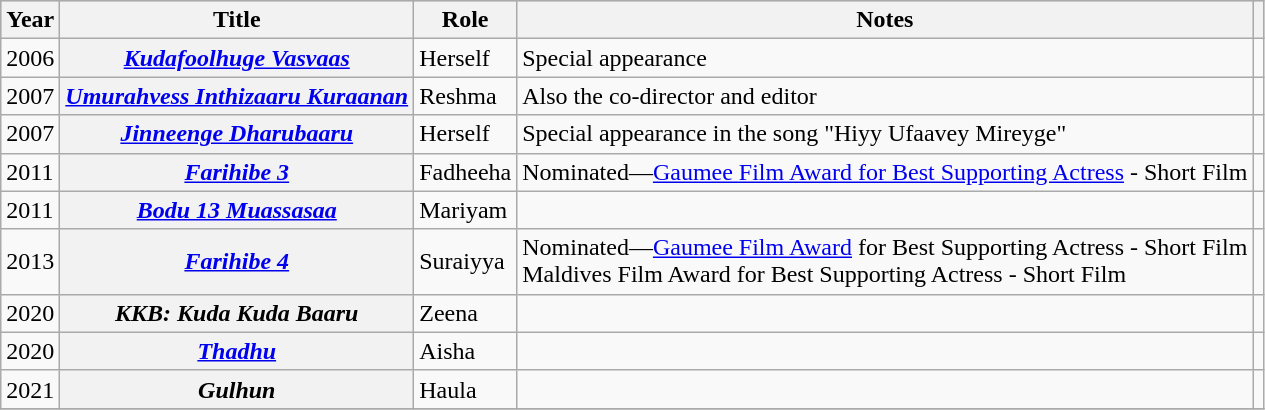<table class="wikitable sortable plainrowheaders">
<tr style="background:#ccc; text-align:center;">
<th scope="col">Year</th>
<th scope="col">Title</th>
<th scope="col">Role</th>
<th scope="col">Notes</th>
<th scope="col" class="unsortable"></th>
</tr>
<tr>
<td>2006</td>
<th scope="row"><em><a href='#'>Kudafoolhuge Vasvaas</a></em></th>
<td>Herself</td>
<td>Special appearance</td>
<td style="text-align: center;"></td>
</tr>
<tr>
<td>2007</td>
<th scope="row"><em><a href='#'>Umurahvess Inthizaaru Kuraanan</a></em></th>
<td>Reshma</td>
<td>Also the co-director and editor</td>
<td style="text-align: center;"></td>
</tr>
<tr>
<td>2007</td>
<th scope="row"><em><a href='#'>Jinneenge Dharubaaru</a></em></th>
<td>Herself</td>
<td>Special appearance in the song "Hiyy Ufaavey Mireyge"</td>
<td style="text-align: center;"></td>
</tr>
<tr>
<td>2011</td>
<th scope="row"><em><a href='#'>Farihibe 3</a></em></th>
<td>Fadheeha</td>
<td>Nominated—<a href='#'>Gaumee Film Award for Best Supporting Actress</a> - Short Film</td>
<td style="text-align: center;"></td>
</tr>
<tr>
<td>2011</td>
<th scope="row"><em><a href='#'>Bodu 13 Muassasaa</a></em></th>
<td>Mariyam</td>
<td></td>
<td style="text-align: center;"></td>
</tr>
<tr>
<td>2013</td>
<th scope="row"><em><a href='#'>Farihibe 4</a></em></th>
<td>Suraiyya</td>
<td>Nominated—<a href='#'>Gaumee Film Award</a> for Best Supporting Actress - Short Film<br>Maldives Film Award for Best Supporting Actress - Short Film</td>
<td style="text-align: center;"></td>
</tr>
<tr>
<td>2020</td>
<th scope="row"><em>KKB: Kuda Kuda Baaru</em></th>
<td>Zeena</td>
<td></td>
<td style="text-align: center;"></td>
</tr>
<tr>
<td>2020</td>
<th scope="row"><em><a href='#'>Thadhu</a></em></th>
<td>Aisha</td>
<td></td>
<td style="text-align: center;"></td>
</tr>
<tr>
<td>2021</td>
<th scope="row"><em>Gulhun</em></th>
<td>Haula</td>
<td></td>
<td style="text-align: center;"></td>
</tr>
<tr>
</tr>
</table>
